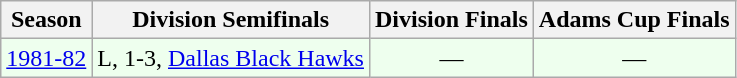<table class="wikitable" style="text-align:center">
<tr>
<th>Season</th>
<th>Division Semifinals</th>
<th>Division Finals</th>
<th>Adams Cup Finals</th>
</tr>
<tr bgcolor="#eeffee">
<td><a href='#'>1981-82</a></td>
<td>L, 1-3, <a href='#'>Dallas Black Hawks</a></td>
<td>—</td>
<td>—</td>
</tr>
</table>
